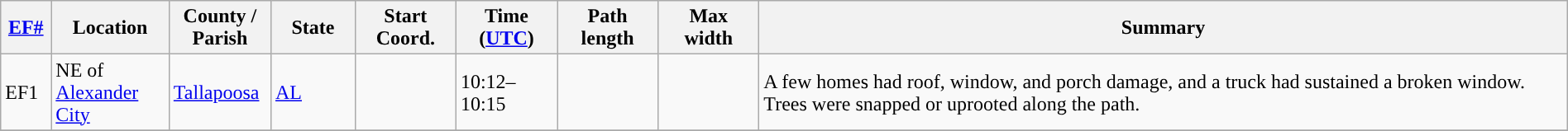<table class="wikitable sortable" style="width:100%;">
<tr>
<th scope="col"  style="width:3%; text-align:center;"><a href='#'>EF#</a></th>
<th scope="col"  style="width:7%; text-align:center;" class="unsortable">Location</th>
<th scope="col"  style="width:6%; text-align:center;" class="unsortable">County / Parish</th>
<th scope="col"  style="width:5%; text-align:center;">State</th>
<th scope="col"  style="width:6%; text-align:center;">Start Coord.</th>
<th scope="col"  style="width:6%; text-align:center;">Time (<a href='#'>UTC</a>)</th>
<th scope="col"  style="width:6%; text-align:center;">Path length</th>
<th scope="col"  style="width:6%; text-align:center;">Max width</th>
<th scope="col" class="unsortable" style="width:48%; text-align:center;">Summary</th>
</tr>
<tr>
<td>EF1</td>
<td>NE of <a href='#'>Alexander City</a></td>
<td><a href='#'>Tallapoosa</a></td>
<td><a href='#'>AL</a></td>
<td></td>
<td>10:12–10:15</td>
<td></td>
<td></td>
<td>A few homes had roof, window, and porch damage, and a truck had sustained a broken window. Trees were snapped or uprooted along the path.</td>
</tr>
<tr>
</tr>
</table>
